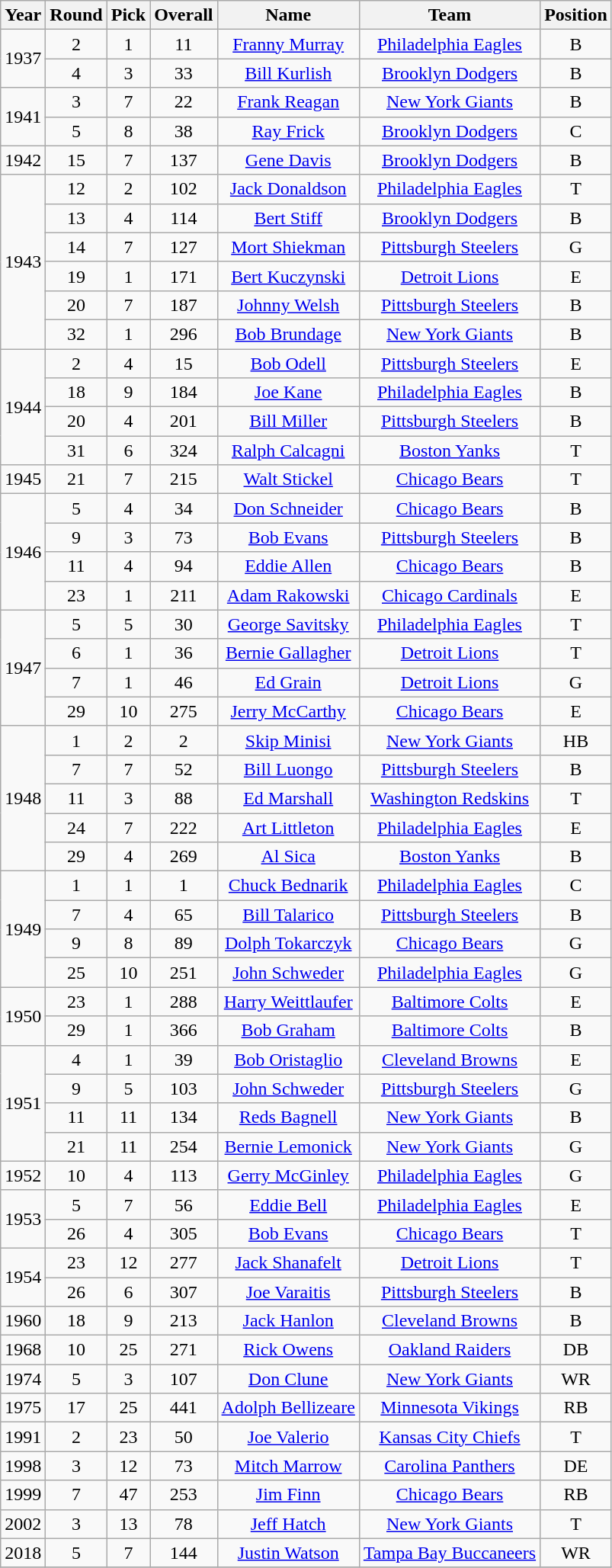<table class="wikitable sortable" style="text-align: center;">
<tr>
<th>Year</th>
<th>Round</th>
<th>Pick</th>
<th>Overall</th>
<th>Name</th>
<th>Team</th>
<th>Position</th>
</tr>
<tr>
<td rowspan="2">1937</td>
<td>2</td>
<td>1</td>
<td>11</td>
<td><a href='#'>Franny Murray</a></td>
<td><a href='#'>Philadelphia Eagles</a></td>
<td>B</td>
</tr>
<tr>
<td>4</td>
<td>3</td>
<td>33</td>
<td><a href='#'>Bill Kurlish</a></td>
<td><a href='#'>Brooklyn Dodgers</a></td>
<td>B</td>
</tr>
<tr>
<td rowspan="2">1941</td>
<td>3</td>
<td>7</td>
<td>22</td>
<td><a href='#'>Frank Reagan</a></td>
<td><a href='#'>New York Giants</a></td>
<td>B</td>
</tr>
<tr>
<td>5</td>
<td>8</td>
<td>38</td>
<td><a href='#'>Ray Frick</a></td>
<td><a href='#'>Brooklyn Dodgers</a></td>
<td>C</td>
</tr>
<tr>
<td>1942</td>
<td>15</td>
<td>7</td>
<td>137</td>
<td><a href='#'>Gene Davis</a></td>
<td><a href='#'>Brooklyn Dodgers</a></td>
<td>B</td>
</tr>
<tr>
<td rowspan="6">1943</td>
<td>12</td>
<td>2</td>
<td>102</td>
<td><a href='#'>Jack Donaldson</a></td>
<td><a href='#'>Philadelphia Eagles</a></td>
<td>T</td>
</tr>
<tr>
<td>13</td>
<td>4</td>
<td>114</td>
<td><a href='#'>Bert Stiff</a></td>
<td><a href='#'>Brooklyn Dodgers</a></td>
<td>B</td>
</tr>
<tr>
<td>14</td>
<td>7</td>
<td>127</td>
<td><a href='#'>Mort Shiekman</a></td>
<td><a href='#'>Pittsburgh Steelers</a></td>
<td>G</td>
</tr>
<tr>
<td>19</td>
<td>1</td>
<td>171</td>
<td><a href='#'>Bert Kuczynski</a></td>
<td><a href='#'>Detroit Lions</a></td>
<td>E</td>
</tr>
<tr>
<td>20</td>
<td>7</td>
<td>187</td>
<td><a href='#'>Johnny Welsh</a></td>
<td><a href='#'>Pittsburgh Steelers</a></td>
<td>B</td>
</tr>
<tr>
<td>32</td>
<td>1</td>
<td>296</td>
<td><a href='#'>Bob Brundage</a></td>
<td><a href='#'>New York Giants</a></td>
<td>B</td>
</tr>
<tr>
<td rowspan="4">1944</td>
<td>2</td>
<td>4</td>
<td>15</td>
<td><a href='#'>Bob Odell</a></td>
<td><a href='#'>Pittsburgh Steelers</a></td>
<td>E</td>
</tr>
<tr>
<td>18</td>
<td>9</td>
<td>184</td>
<td><a href='#'>Joe Kane</a></td>
<td><a href='#'>Philadelphia Eagles</a></td>
<td>B</td>
</tr>
<tr>
<td>20</td>
<td>4</td>
<td>201</td>
<td><a href='#'>Bill Miller</a></td>
<td><a href='#'>Pittsburgh Steelers</a></td>
<td>B</td>
</tr>
<tr>
<td>31</td>
<td>6</td>
<td>324</td>
<td><a href='#'>Ralph Calcagni</a></td>
<td><a href='#'>Boston Yanks</a></td>
<td>T</td>
</tr>
<tr>
<td>1945</td>
<td>21</td>
<td>7</td>
<td>215</td>
<td><a href='#'>Walt Stickel</a></td>
<td><a href='#'>Chicago Bears</a></td>
<td>T</td>
</tr>
<tr>
<td rowspan="4">1946</td>
<td>5</td>
<td>4</td>
<td>34</td>
<td><a href='#'>Don Schneider</a></td>
<td><a href='#'>Chicago Bears</a></td>
<td>B</td>
</tr>
<tr>
<td>9</td>
<td>3</td>
<td>73</td>
<td><a href='#'>Bob Evans</a></td>
<td><a href='#'>Pittsburgh Steelers</a></td>
<td>B</td>
</tr>
<tr>
<td>11</td>
<td>4</td>
<td>94</td>
<td><a href='#'>Eddie Allen</a></td>
<td><a href='#'>Chicago Bears</a></td>
<td>B</td>
</tr>
<tr>
<td>23</td>
<td>1</td>
<td>211</td>
<td><a href='#'>Adam Rakowski</a></td>
<td><a href='#'>Chicago Cardinals</a></td>
<td>E</td>
</tr>
<tr>
<td rowspan="4">1947</td>
<td>5</td>
<td>5</td>
<td>30</td>
<td><a href='#'>George Savitsky</a></td>
<td><a href='#'>Philadelphia Eagles</a></td>
<td>T</td>
</tr>
<tr>
<td>6</td>
<td>1</td>
<td>36</td>
<td><a href='#'>Bernie Gallagher</a></td>
<td><a href='#'>Detroit Lions</a></td>
<td>T</td>
</tr>
<tr>
<td>7</td>
<td>1</td>
<td>46</td>
<td><a href='#'>Ed Grain</a></td>
<td><a href='#'>Detroit Lions</a></td>
<td>G</td>
</tr>
<tr>
<td>29</td>
<td>10</td>
<td>275</td>
<td><a href='#'>Jerry McCarthy</a></td>
<td><a href='#'>Chicago Bears</a></td>
<td>E</td>
</tr>
<tr>
<td rowspan="5">1948</td>
<td>1</td>
<td>2</td>
<td>2</td>
<td><a href='#'>Skip Minisi</a></td>
<td><a href='#'>New York Giants</a></td>
<td>HB</td>
</tr>
<tr>
<td>7</td>
<td>7</td>
<td>52</td>
<td><a href='#'>Bill Luongo</a></td>
<td><a href='#'>Pittsburgh Steelers</a></td>
<td>B</td>
</tr>
<tr>
<td>11</td>
<td>3</td>
<td>88</td>
<td><a href='#'>Ed Marshall</a></td>
<td><a href='#'>Washington Redskins</a></td>
<td>T</td>
</tr>
<tr>
<td>24</td>
<td>7</td>
<td>222</td>
<td><a href='#'>Art Littleton</a></td>
<td><a href='#'>Philadelphia Eagles</a></td>
<td>E</td>
</tr>
<tr>
<td>29</td>
<td>4</td>
<td>269</td>
<td><a href='#'>Al Sica</a></td>
<td><a href='#'>Boston Yanks</a></td>
<td>B</td>
</tr>
<tr>
<td rowspan="4">1949</td>
<td>1</td>
<td>1</td>
<td>1</td>
<td><a href='#'>Chuck Bednarik</a></td>
<td><a href='#'>Philadelphia Eagles</a></td>
<td>C</td>
</tr>
<tr>
<td>7</td>
<td>4</td>
<td>65</td>
<td><a href='#'>Bill Talarico</a></td>
<td><a href='#'>Pittsburgh Steelers</a></td>
<td>B</td>
</tr>
<tr>
<td>9</td>
<td>8</td>
<td>89</td>
<td><a href='#'>Dolph Tokarczyk</a></td>
<td><a href='#'>Chicago Bears</a></td>
<td>G</td>
</tr>
<tr>
<td>25</td>
<td>10</td>
<td>251</td>
<td><a href='#'>John Schweder</a></td>
<td><a href='#'>Philadelphia Eagles</a></td>
<td>G</td>
</tr>
<tr>
<td rowspan="2">1950</td>
<td>23</td>
<td>1</td>
<td>288</td>
<td><a href='#'>Harry Weittlaufer</a></td>
<td><a href='#'>Baltimore Colts</a></td>
<td>E</td>
</tr>
<tr>
<td>29</td>
<td>1</td>
<td>366</td>
<td><a href='#'>Bob Graham</a></td>
<td><a href='#'>Baltimore Colts</a></td>
<td>B</td>
</tr>
<tr>
<td rowspan="4">1951</td>
<td>4</td>
<td>1</td>
<td>39</td>
<td><a href='#'>Bob Oristaglio</a></td>
<td><a href='#'>Cleveland Browns</a></td>
<td>E</td>
</tr>
<tr>
<td>9</td>
<td>5</td>
<td>103</td>
<td><a href='#'>John Schweder</a></td>
<td><a href='#'>Pittsburgh Steelers</a></td>
<td>G</td>
</tr>
<tr>
<td>11</td>
<td>11</td>
<td>134</td>
<td><a href='#'>Reds Bagnell</a></td>
<td><a href='#'>New York Giants</a></td>
<td>B</td>
</tr>
<tr>
<td>21</td>
<td>11</td>
<td>254</td>
<td><a href='#'>Bernie Lemonick</a></td>
<td><a href='#'>New York Giants</a></td>
<td>G</td>
</tr>
<tr>
<td>1952</td>
<td>10</td>
<td>4</td>
<td>113</td>
<td><a href='#'>Gerry McGinley</a></td>
<td><a href='#'>Philadelphia Eagles</a></td>
<td>G</td>
</tr>
<tr>
<td rowspan="2">1953</td>
<td>5</td>
<td>7</td>
<td>56</td>
<td><a href='#'>Eddie Bell</a></td>
<td><a href='#'>Philadelphia Eagles</a></td>
<td>E</td>
</tr>
<tr>
<td>26</td>
<td>4</td>
<td>305</td>
<td><a href='#'>Bob Evans</a></td>
<td><a href='#'>Chicago Bears</a></td>
<td>T</td>
</tr>
<tr>
<td rowspan="2">1954</td>
<td>23</td>
<td>12</td>
<td>277</td>
<td><a href='#'>Jack Shanafelt</a></td>
<td><a href='#'>Detroit Lions</a></td>
<td>T</td>
</tr>
<tr>
<td>26</td>
<td>6</td>
<td>307</td>
<td><a href='#'>Joe Varaitis</a></td>
<td><a href='#'>Pittsburgh Steelers</a></td>
<td>B</td>
</tr>
<tr>
<td>1960</td>
<td>18</td>
<td>9</td>
<td>213</td>
<td><a href='#'>Jack Hanlon</a></td>
<td><a href='#'>Cleveland Browns</a></td>
<td>B</td>
</tr>
<tr>
<td>1968</td>
<td>10</td>
<td>25</td>
<td>271</td>
<td><a href='#'>Rick Owens</a></td>
<td><a href='#'>Oakland Raiders</a></td>
<td>DB</td>
</tr>
<tr>
<td>1974</td>
<td>5</td>
<td>3</td>
<td>107</td>
<td><a href='#'>Don Clune</a></td>
<td><a href='#'>New York Giants</a></td>
<td>WR</td>
</tr>
<tr>
<td>1975</td>
<td>17</td>
<td>25</td>
<td>441</td>
<td><a href='#'>Adolph Bellizeare</a></td>
<td><a href='#'>Minnesota Vikings</a></td>
<td>RB</td>
</tr>
<tr>
<td>1991</td>
<td>2</td>
<td>23</td>
<td>50</td>
<td><a href='#'>Joe Valerio</a></td>
<td><a href='#'>Kansas City Chiefs</a></td>
<td>T</td>
</tr>
<tr>
<td>1998</td>
<td>3</td>
<td>12</td>
<td>73</td>
<td><a href='#'>Mitch Marrow</a></td>
<td><a href='#'>Carolina Panthers</a></td>
<td>DE</td>
</tr>
<tr>
<td>1999</td>
<td>7</td>
<td>47</td>
<td>253</td>
<td><a href='#'>Jim Finn</a></td>
<td><a href='#'>Chicago Bears</a></td>
<td>RB</td>
</tr>
<tr>
<td>2002</td>
<td>3</td>
<td>13</td>
<td>78</td>
<td><a href='#'>Jeff Hatch</a></td>
<td><a href='#'>New York Giants</a></td>
<td>T</td>
</tr>
<tr>
<td>2018</td>
<td>5</td>
<td>7</td>
<td>144</td>
<td><a href='#'>Justin Watson</a></td>
<td><a href='#'>Tampa Bay Buccaneers</a></td>
<td>WR</td>
</tr>
<tr>
</tr>
</table>
